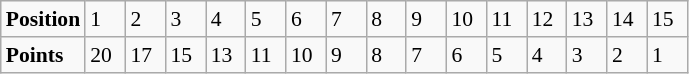<table class="wikitable" style="font-size: 90%;">
<tr>
<td><strong>Position</strong></td>
<td width=20>1</td>
<td width=20>2</td>
<td width=20>3</td>
<td width=20>4</td>
<td width=20>5</td>
<td width=20>6</td>
<td width=20>7</td>
<td width=20>8</td>
<td width=20>9</td>
<td width=20>10</td>
<td width=20>11</td>
<td width=20>12</td>
<td width=20>13</td>
<td width=20>14</td>
<td width=20>15</td>
</tr>
<tr>
<td><strong>Points</strong></td>
<td>20</td>
<td>17</td>
<td>15</td>
<td>13</td>
<td>11</td>
<td>10</td>
<td>9</td>
<td>8</td>
<td>7</td>
<td>6</td>
<td>5</td>
<td>4</td>
<td>3</td>
<td>2</td>
<td>1</td>
</tr>
</table>
